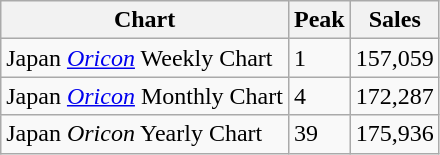<table class="wikitable sortable">
<tr>
<th>Chart</th>
<th>Peak</th>
<th>Sales</th>
</tr>
<tr>
<td>Japan <em><a href='#'>Oricon</a></em> Weekly Chart</td>
<td>1</td>
<td>157,059</td>
</tr>
<tr>
<td>Japan <em><a href='#'>Oricon</a></em> Monthly Chart</td>
<td>4</td>
<td>172,287</td>
</tr>
<tr>
<td>Japan <em>Oricon</em> Yearly Chart</td>
<td>39</td>
<td>175,936</td>
</tr>
</table>
